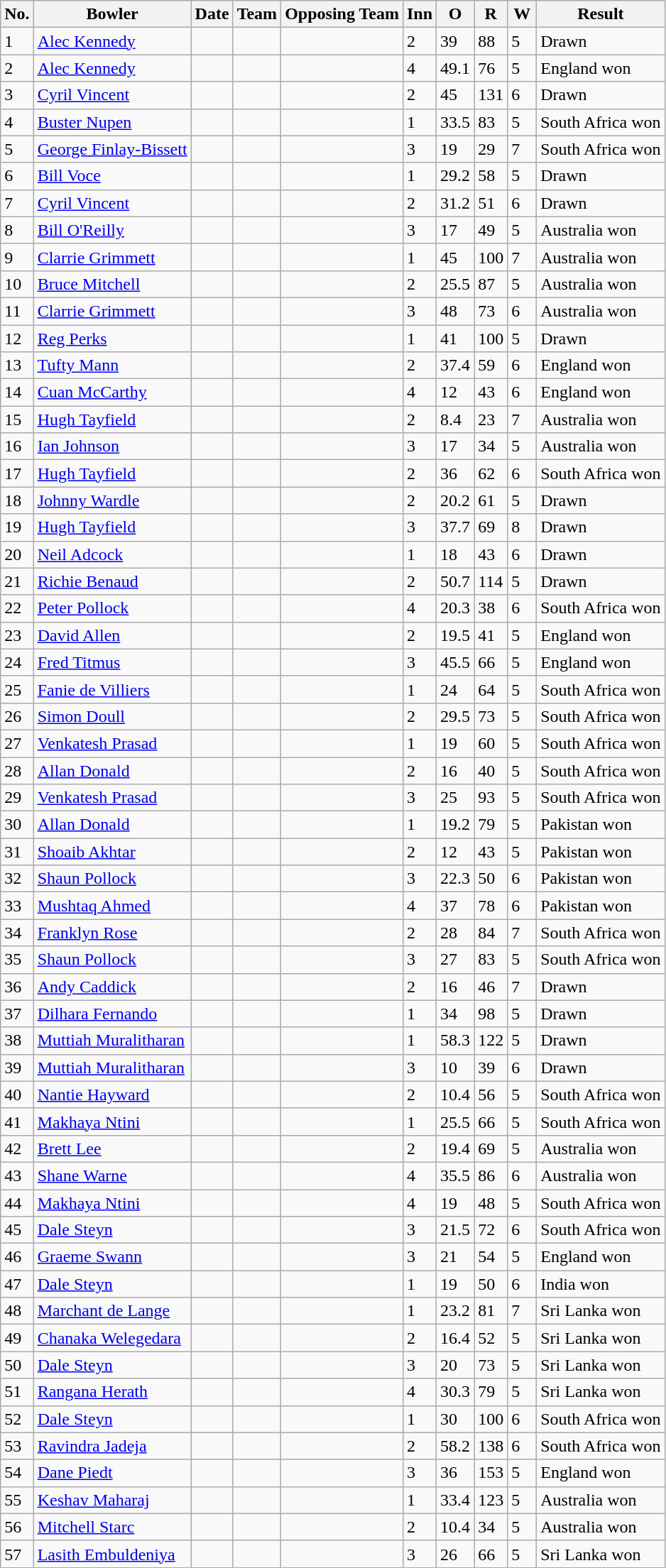<table class="wikitable sortable">
<tr>
<th>No.</th>
<th>Bowler</th>
<th>Date</th>
<th>Team</th>
<th>Opposing Team</th>
<th scope="col" style="width:20px;">Inn</th>
<th scope="col" style="width:20px;">O</th>
<th scope="col" style="width:20px;">R</th>
<th scope="col" style="width:20px;">W</th>
<th>Result</th>
</tr>
<tr>
<td>1</td>
<td><a href='#'>Alec Kennedy</a></td>
<td></td>
<td></td>
<td></td>
<td>2</td>
<td>39</td>
<td>88</td>
<td>5</td>
<td>Drawn</td>
</tr>
<tr>
<td>2</td>
<td><a href='#'>Alec Kennedy</a></td>
<td></td>
<td></td>
<td></td>
<td>4</td>
<td>49.1</td>
<td>76</td>
<td>5</td>
<td>England won</td>
</tr>
<tr>
<td>3</td>
<td><a href='#'>Cyril Vincent</a></td>
<td></td>
<td></td>
<td></td>
<td>2</td>
<td>45</td>
<td>131</td>
<td>6</td>
<td>Drawn</td>
</tr>
<tr>
<td>4</td>
<td><a href='#'>Buster Nupen</a></td>
<td></td>
<td></td>
<td></td>
<td>1</td>
<td>33.5</td>
<td>83</td>
<td>5</td>
<td>South Africa won</td>
</tr>
<tr>
<td>5</td>
<td><a href='#'>George Finlay-Bissett</a></td>
<td></td>
<td></td>
<td></td>
<td>3</td>
<td>19</td>
<td>29</td>
<td>7</td>
<td>South Africa won</td>
</tr>
<tr>
<td>6</td>
<td><a href='#'>Bill Voce</a></td>
<td></td>
<td></td>
<td></td>
<td>1</td>
<td>29.2</td>
<td>58</td>
<td>5</td>
<td>Drawn</td>
</tr>
<tr>
<td>7</td>
<td><a href='#'>Cyril Vincent</a></td>
<td></td>
<td></td>
<td></td>
<td>2</td>
<td>31.2</td>
<td>51</td>
<td>6</td>
<td>Drawn</td>
</tr>
<tr>
<td>8</td>
<td><a href='#'>Bill O'Reilly</a></td>
<td></td>
<td></td>
<td></td>
<td>3</td>
<td>17</td>
<td>49</td>
<td>5</td>
<td>Australia won</td>
</tr>
<tr>
<td>9</td>
<td><a href='#'>Clarrie Grimmett</a></td>
<td></td>
<td></td>
<td></td>
<td>1</td>
<td>45</td>
<td>100</td>
<td>7</td>
<td>Australia won</td>
</tr>
<tr>
<td>10</td>
<td><a href='#'>Bruce Mitchell</a></td>
<td></td>
<td></td>
<td></td>
<td>2</td>
<td>25.5</td>
<td>87</td>
<td>5</td>
<td>Australia won</td>
</tr>
<tr>
<td>11</td>
<td><a href='#'>Clarrie Grimmett</a></td>
<td></td>
<td></td>
<td></td>
<td>3</td>
<td>48</td>
<td>73</td>
<td>6</td>
<td>Australia won</td>
</tr>
<tr>
<td>12</td>
<td><a href='#'>Reg Perks</a></td>
<td></td>
<td></td>
<td></td>
<td>1</td>
<td>41</td>
<td>100</td>
<td>5</td>
<td>Drawn</td>
</tr>
<tr>
<td>13</td>
<td><a href='#'>Tufty Mann</a></td>
<td></td>
<td></td>
<td></td>
<td>2</td>
<td>37.4</td>
<td>59</td>
<td>6</td>
<td>England won</td>
</tr>
<tr>
<td>14</td>
<td><a href='#'>Cuan McCarthy</a></td>
<td></td>
<td></td>
<td></td>
<td>4</td>
<td>12</td>
<td>43</td>
<td>6</td>
<td>England won</td>
</tr>
<tr>
<td>15</td>
<td><a href='#'>Hugh Tayfield</a></td>
<td></td>
<td></td>
<td></td>
<td>2</td>
<td>8.4</td>
<td>23</td>
<td>7</td>
<td>Australia won</td>
</tr>
<tr>
<td>16</td>
<td><a href='#'>Ian Johnson</a></td>
<td></td>
<td></td>
<td></td>
<td>3</td>
<td>17</td>
<td>34</td>
<td>5</td>
<td>Australia won</td>
</tr>
<tr>
<td>17</td>
<td><a href='#'>Hugh Tayfield</a></td>
<td></td>
<td></td>
<td></td>
<td>2</td>
<td>36</td>
<td>62</td>
<td>6</td>
<td>South Africa won</td>
</tr>
<tr>
<td>18</td>
<td><a href='#'>Johnny Wardle</a></td>
<td></td>
<td></td>
<td></td>
<td>2</td>
<td>20.2</td>
<td>61</td>
<td>5</td>
<td>Drawn</td>
</tr>
<tr>
<td>19</td>
<td><a href='#'>Hugh Tayfield</a></td>
<td></td>
<td></td>
<td></td>
<td>3</td>
<td>37.7</td>
<td>69</td>
<td>8</td>
<td>Drawn</td>
</tr>
<tr>
<td>20</td>
<td><a href='#'>Neil Adcock</a></td>
<td></td>
<td></td>
<td></td>
<td>1</td>
<td>18</td>
<td>43</td>
<td>6</td>
<td>Drawn</td>
</tr>
<tr>
<td>21</td>
<td><a href='#'>Richie Benaud</a></td>
<td></td>
<td></td>
<td></td>
<td>2</td>
<td>50.7</td>
<td>114</td>
<td>5</td>
<td>Drawn</td>
</tr>
<tr>
<td>22</td>
<td><a href='#'>Peter Pollock</a></td>
<td></td>
<td></td>
<td></td>
<td>4</td>
<td>20.3</td>
<td>38</td>
<td>6</td>
<td>South Africa won</td>
</tr>
<tr>
<td>23</td>
<td><a href='#'>David Allen</a></td>
<td></td>
<td></td>
<td></td>
<td>2</td>
<td>19.5</td>
<td>41</td>
<td>5</td>
<td>England won</td>
</tr>
<tr>
<td>24</td>
<td><a href='#'>Fred Titmus</a></td>
<td></td>
<td></td>
<td></td>
<td>3</td>
<td>45.5</td>
<td>66</td>
<td>5</td>
<td>England won</td>
</tr>
<tr>
<td>25</td>
<td><a href='#'>Fanie de Villiers</a></td>
<td></td>
<td></td>
<td></td>
<td>1</td>
<td>24</td>
<td>64</td>
<td>5</td>
<td>South Africa won</td>
</tr>
<tr>
<td>26</td>
<td><a href='#'>Simon Doull</a></td>
<td></td>
<td></td>
<td></td>
<td>2</td>
<td>29.5</td>
<td>73</td>
<td>5</td>
<td>South Africa won</td>
</tr>
<tr>
<td>27</td>
<td><a href='#'>Venkatesh Prasad</a></td>
<td></td>
<td></td>
<td></td>
<td>1</td>
<td>19</td>
<td>60</td>
<td>5</td>
<td>South Africa won</td>
</tr>
<tr>
<td>28</td>
<td><a href='#'>Allan Donald</a></td>
<td></td>
<td></td>
<td></td>
<td>2</td>
<td>16</td>
<td>40</td>
<td>5</td>
<td>South Africa won</td>
</tr>
<tr>
<td>29</td>
<td><a href='#'>Venkatesh Prasad</a></td>
<td></td>
<td></td>
<td></td>
<td>3</td>
<td>25</td>
<td>93</td>
<td>5</td>
<td>South Africa won</td>
</tr>
<tr>
<td>30</td>
<td><a href='#'>Allan Donald</a></td>
<td></td>
<td></td>
<td></td>
<td>1</td>
<td>19.2</td>
<td>79</td>
<td>5</td>
<td>Pakistan won</td>
</tr>
<tr>
<td>31</td>
<td><a href='#'>Shoaib Akhtar</a></td>
<td></td>
<td></td>
<td></td>
<td>2</td>
<td>12</td>
<td>43</td>
<td>5</td>
<td>Pakistan won</td>
</tr>
<tr>
<td>32</td>
<td><a href='#'>Shaun Pollock</a></td>
<td></td>
<td></td>
<td></td>
<td>3</td>
<td>22.3</td>
<td>50</td>
<td>6</td>
<td>Pakistan won</td>
</tr>
<tr>
<td>33</td>
<td><a href='#'>Mushtaq Ahmed</a></td>
<td></td>
<td></td>
<td></td>
<td>4</td>
<td>37</td>
<td>78</td>
<td>6</td>
<td>Pakistan won</td>
</tr>
<tr>
<td>34</td>
<td><a href='#'>Franklyn Rose</a></td>
<td></td>
<td></td>
<td></td>
<td>2</td>
<td>28</td>
<td>84</td>
<td>7</td>
<td>South Africa won</td>
</tr>
<tr>
<td>35</td>
<td><a href='#'>Shaun Pollock</a></td>
<td></td>
<td></td>
<td></td>
<td>3</td>
<td>27</td>
<td>83</td>
<td>5</td>
<td>South Africa won</td>
</tr>
<tr>
<td>36</td>
<td><a href='#'>Andy Caddick</a></td>
<td></td>
<td></td>
<td></td>
<td>2</td>
<td>16</td>
<td>46</td>
<td>7</td>
<td>Drawn</td>
</tr>
<tr>
<td>37</td>
<td><a href='#'>Dilhara Fernando</a></td>
<td></td>
<td></td>
<td></td>
<td>1</td>
<td>34</td>
<td>98</td>
<td>5</td>
<td>Drawn</td>
</tr>
<tr>
<td>38</td>
<td><a href='#'>Muttiah Muralitharan</a></td>
<td></td>
<td></td>
<td></td>
<td>1</td>
<td>58.3</td>
<td>122</td>
<td>5</td>
<td>Drawn</td>
</tr>
<tr>
<td>39</td>
<td><a href='#'>Muttiah Muralitharan</a></td>
<td></td>
<td></td>
<td></td>
<td>3</td>
<td>10</td>
<td>39</td>
<td>6</td>
<td>Drawn</td>
</tr>
<tr>
<td>40</td>
<td><a href='#'>Nantie Hayward</a></td>
<td></td>
<td></td>
<td></td>
<td>2</td>
<td>10.4</td>
<td>56</td>
<td>5</td>
<td>South Africa won</td>
</tr>
<tr>
<td>41</td>
<td><a href='#'>Makhaya Ntini</a></td>
<td></td>
<td></td>
<td></td>
<td>1</td>
<td>25.5</td>
<td>66</td>
<td>5</td>
<td>South Africa won</td>
</tr>
<tr>
<td>42</td>
<td><a href='#'>Brett Lee</a></td>
<td></td>
<td></td>
<td></td>
<td>2</td>
<td>19.4</td>
<td>69</td>
<td>5</td>
<td>Australia won</td>
</tr>
<tr>
<td>43</td>
<td><a href='#'>Shane Warne</a></td>
<td></td>
<td></td>
<td></td>
<td>4</td>
<td>35.5</td>
<td>86</td>
<td>6</td>
<td>Australia won</td>
</tr>
<tr>
<td>44</td>
<td><a href='#'>Makhaya Ntini</a></td>
<td></td>
<td></td>
<td></td>
<td>4</td>
<td>19</td>
<td>48</td>
<td>5</td>
<td>South Africa won</td>
</tr>
<tr>
<td>45</td>
<td><a href='#'>Dale Steyn</a></td>
<td></td>
<td></td>
<td></td>
<td>3</td>
<td>21.5</td>
<td>72</td>
<td>6</td>
<td>South Africa won</td>
</tr>
<tr>
<td>46</td>
<td><a href='#'>Graeme Swann</a></td>
<td></td>
<td></td>
<td></td>
<td>3</td>
<td>21</td>
<td>54</td>
<td>5</td>
<td>England won</td>
</tr>
<tr>
<td>47</td>
<td><a href='#'>Dale Steyn</a></td>
<td></td>
<td></td>
<td></td>
<td>1</td>
<td>19</td>
<td>50</td>
<td>6</td>
<td>India won</td>
</tr>
<tr>
<td>48</td>
<td><a href='#'>Marchant de Lange</a></td>
<td></td>
<td></td>
<td></td>
<td>1</td>
<td>23.2</td>
<td>81</td>
<td>7</td>
<td>Sri Lanka won</td>
</tr>
<tr>
<td>49</td>
<td><a href='#'>Chanaka Welegedara</a></td>
<td></td>
<td></td>
<td></td>
<td>2</td>
<td>16.4</td>
<td>52</td>
<td>5</td>
<td>Sri Lanka won</td>
</tr>
<tr>
<td>50</td>
<td><a href='#'>Dale Steyn</a></td>
<td></td>
<td></td>
<td></td>
<td>3</td>
<td>20</td>
<td>73</td>
<td>5</td>
<td>Sri Lanka won</td>
</tr>
<tr>
<td>51</td>
<td><a href='#'>Rangana Herath</a></td>
<td></td>
<td></td>
<td></td>
<td>4</td>
<td>30.3</td>
<td>79</td>
<td>5</td>
<td>Sri Lanka won</td>
</tr>
<tr>
<td>52</td>
<td><a href='#'>Dale Steyn</a></td>
<td></td>
<td></td>
<td></td>
<td>1</td>
<td>30</td>
<td>100</td>
<td>6</td>
<td>South Africa won</td>
</tr>
<tr>
<td>53</td>
<td><a href='#'>Ravindra Jadeja</a></td>
<td></td>
<td></td>
<td></td>
<td>2</td>
<td>58.2</td>
<td>138</td>
<td>6</td>
<td>South Africa won</td>
</tr>
<tr>
<td>54</td>
<td><a href='#'>Dane Piedt</a></td>
<td></td>
<td></td>
<td></td>
<td>3</td>
<td>36</td>
<td>153</td>
<td>5</td>
<td>England won</td>
</tr>
<tr>
<td>55</td>
<td><a href='#'>Keshav Maharaj</a></td>
<td></td>
<td></td>
<td></td>
<td>1</td>
<td>33.4</td>
<td>123</td>
<td>5</td>
<td>Australia won</td>
</tr>
<tr>
<td>56</td>
<td><a href='#'>Mitchell Starc</a></td>
<td></td>
<td></td>
<td></td>
<td>2</td>
<td>10.4</td>
<td>34</td>
<td>5</td>
<td>Australia won</td>
</tr>
<tr>
<td>57</td>
<td><a href='#'>Lasith Embuldeniya</a></td>
<td></td>
<td></td>
<td></td>
<td>3</td>
<td>26</td>
<td>66</td>
<td>5</td>
<td>Sri Lanka won</td>
</tr>
</table>
